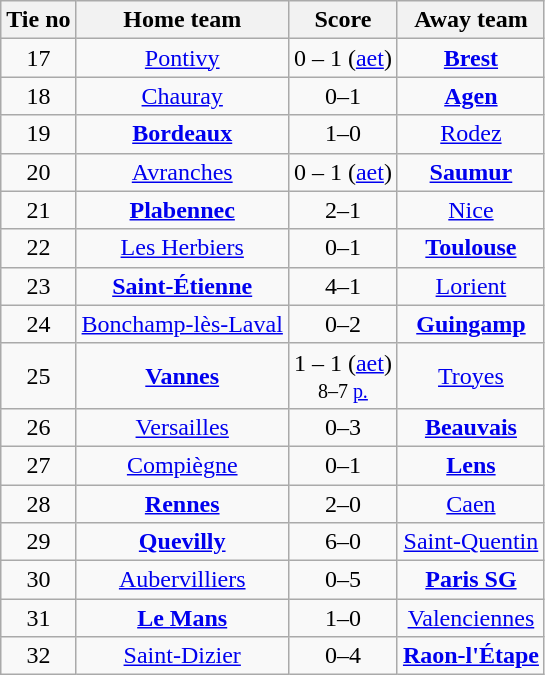<table class="wikitable" style="text-align:center">
<tr>
<th>Tie no</th>
<th>Home team</th>
<th>Score</th>
<th>Away team</th>
</tr>
<tr>
<td>17</td>
<td><a href='#'>Pontivy</a></td>
<td>0 – 1 (<a href='#'>aet</a>)</td>
<td><strong><a href='#'>Brest</a></strong></td>
</tr>
<tr>
<td>18</td>
<td><a href='#'>Chauray</a></td>
<td>0–1</td>
<td><strong><a href='#'>Agen</a></strong></td>
</tr>
<tr>
<td>19</td>
<td><strong><a href='#'>Bordeaux</a></strong></td>
<td>1–0</td>
<td><a href='#'>Rodez</a></td>
</tr>
<tr>
<td>20</td>
<td><a href='#'>Avranches</a></td>
<td>0 – 1 (<a href='#'>aet</a>)</td>
<td><strong><a href='#'>Saumur</a></strong></td>
</tr>
<tr>
<td>21</td>
<td><strong><a href='#'>Plabennec</a></strong></td>
<td>2–1</td>
<td><a href='#'>Nice</a></td>
</tr>
<tr>
<td>22</td>
<td><a href='#'>Les Herbiers</a></td>
<td>0–1</td>
<td><strong><a href='#'>Toulouse</a></strong></td>
</tr>
<tr>
<td>23</td>
<td><strong><a href='#'>Saint-Étienne</a></strong></td>
<td>4–1</td>
<td><a href='#'>Lorient</a></td>
</tr>
<tr>
<td>24</td>
<td><a href='#'>Bonchamp-lès-Laval</a></td>
<td>0–2</td>
<td><strong><a href='#'>Guingamp</a></strong></td>
</tr>
<tr>
<td>25</td>
<td><strong><a href='#'>Vannes</a></strong></td>
<td>1 – 1 (<a href='#'>aet</a>)<br><small>8–7 <a href='#'>p.</a></small></td>
<td><a href='#'>Troyes</a></td>
</tr>
<tr>
<td>26</td>
<td><a href='#'>Versailles</a></td>
<td>0–3</td>
<td><strong><a href='#'>Beauvais</a></strong></td>
</tr>
<tr>
<td>27</td>
<td><a href='#'>Compiègne</a></td>
<td>0–1</td>
<td><strong><a href='#'>Lens</a></strong></td>
</tr>
<tr>
<td>28</td>
<td><strong><a href='#'>Rennes</a></strong></td>
<td>2–0</td>
<td><a href='#'>Caen</a></td>
</tr>
<tr>
<td>29</td>
<td><strong><a href='#'>Quevilly</a></strong></td>
<td>6–0</td>
<td><a href='#'>Saint-Quentin</a></td>
</tr>
<tr>
<td>30</td>
<td><a href='#'>Aubervilliers</a></td>
<td>0–5</td>
<td><strong><a href='#'>Paris SG</a></strong></td>
</tr>
<tr>
<td>31</td>
<td><strong><a href='#'>Le Mans</a></strong></td>
<td>1–0</td>
<td><a href='#'>Valenciennes</a></td>
</tr>
<tr>
<td>32</td>
<td><a href='#'>Saint-Dizier</a></td>
<td>0–4</td>
<td><strong><a href='#'>Raon-l'Étape</a></strong></td>
</tr>
</table>
